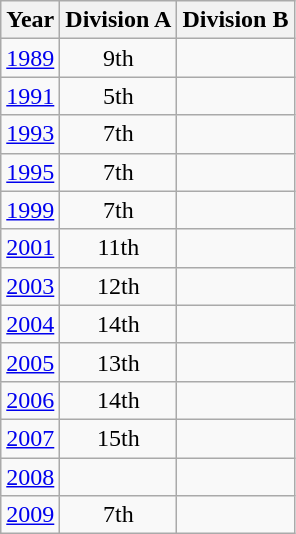<table class="wikitable" style="text-align:center">
<tr>
<th>Year</th>
<th>Division A</th>
<th>Division B</th>
</tr>
<tr>
<td><a href='#'>1989</a></td>
<td>9th</td>
<td></td>
</tr>
<tr>
<td><a href='#'>1991</a></td>
<td>5th</td>
<td></td>
</tr>
<tr>
<td><a href='#'>1993</a></td>
<td>7th</td>
<td></td>
</tr>
<tr>
<td><a href='#'>1995</a></td>
<td>7th</td>
<td></td>
</tr>
<tr>
<td><a href='#'>1999</a></td>
<td>7th</td>
<td></td>
</tr>
<tr>
<td><a href='#'>2001</a></td>
<td>11th</td>
<td></td>
</tr>
<tr>
<td><a href='#'>2003</a></td>
<td>12th</td>
<td></td>
</tr>
<tr>
<td><a href='#'>2004</a></td>
<td>14th</td>
<td></td>
</tr>
<tr>
<td><a href='#'>2005</a></td>
<td>13th</td>
<td></td>
</tr>
<tr>
<td><a href='#'>2006</a></td>
<td>14th</td>
<td></td>
</tr>
<tr>
<td><a href='#'>2007</a></td>
<td>15th</td>
<td></td>
</tr>
<tr>
<td><a href='#'>2008</a></td>
<td></td>
<td></td>
</tr>
<tr>
<td><a href='#'>2009</a></td>
<td>7th</td>
<td></td>
</tr>
</table>
